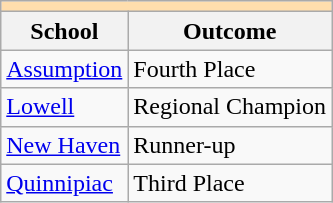<table class="wikitable" style="float:left; margin-right:1em;">
<tr>
<th colspan="3" style="background:#ffdead;"></th>
</tr>
<tr>
<th>School</th>
<th>Outcome</th>
</tr>
<tr>
<td><a href='#'>Assumption</a></td>
<td>Fourth Place</td>
</tr>
<tr>
<td><a href='#'>Lowell</a></td>
<td>Regional Champion</td>
</tr>
<tr>
<td><a href='#'>New Haven</a></td>
<td>Runner-up</td>
</tr>
<tr>
<td><a href='#'>Quinnipiac</a></td>
<td>Third Place</td>
</tr>
</table>
